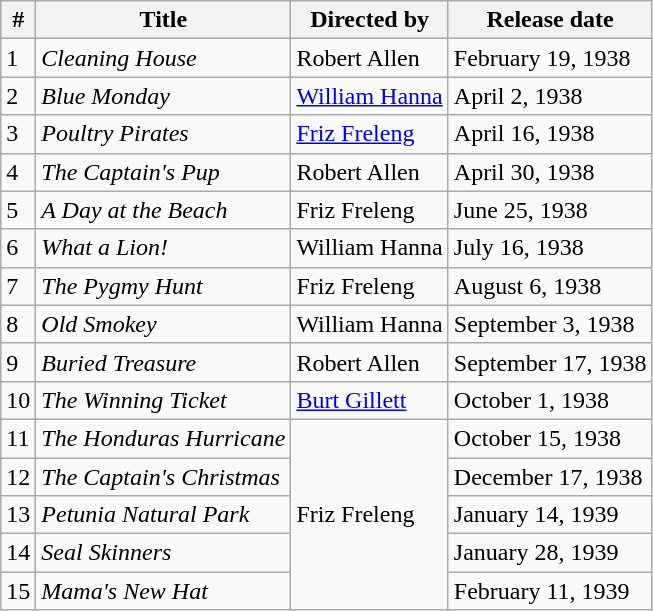<table class="wikitable">
<tr>
<th>#</th>
<th>Title</th>
<th>Directed by</th>
<th>Release date</th>
</tr>
<tr>
<td>1</td>
<td><em>Cleaning House</em></td>
<td>Robert Allen</td>
<td>February 19, 1938</td>
</tr>
<tr>
<td>2</td>
<td><em>Blue Monday</em></td>
<td><a href='#'>William Hanna</a></td>
<td>April 2, 1938</td>
</tr>
<tr>
<td>3</td>
<td><em>Poultry Pirates</em></td>
<td><a href='#'>Friz Freleng</a></td>
<td>April 16, 1938</td>
</tr>
<tr>
<td>4</td>
<td><em>The Captain's Pup</em></td>
<td>Robert Allen</td>
<td>April 30, 1938</td>
</tr>
<tr>
<td>5</td>
<td><em>A Day at the Beach</em></td>
<td>Friz Freleng</td>
<td>June 25, 1938</td>
</tr>
<tr>
<td>6</td>
<td><em>What a Lion!</em></td>
<td>William Hanna</td>
<td>July 16, 1938</td>
</tr>
<tr>
<td>7</td>
<td><em>The Pygmy Hunt</em></td>
<td>Friz Freleng</td>
<td>August 6, 1938</td>
</tr>
<tr>
<td>8</td>
<td><em>Old Smokey</em></td>
<td>William Hanna</td>
<td>September 3, 1938</td>
</tr>
<tr>
<td>9</td>
<td><em>Buried Treasure</em></td>
<td>Robert Allen</td>
<td>September 17, 1938</td>
</tr>
<tr>
<td>10</td>
<td><em>The Winning Ticket</em></td>
<td><a href='#'>Burt Gillett</a></td>
<td>October 1, 1938</td>
</tr>
<tr>
<td>11</td>
<td><em>The Honduras Hurricane</em></td>
<td rowspan="5">Friz Freleng</td>
<td>October 15, 1938</td>
</tr>
<tr>
<td>12</td>
<td><em>The Captain's Christmas</em></td>
<td>December 17, 1938</td>
</tr>
<tr>
<td>13</td>
<td><em>Petunia Natural Park</em></td>
<td>January 14, 1939</td>
</tr>
<tr>
<td>14</td>
<td><em>Seal Skinners</em></td>
<td>January 28, 1939</td>
</tr>
<tr>
<td>15</td>
<td><em>Mama's New Hat</em></td>
<td>February 11, 1939</td>
</tr>
</table>
